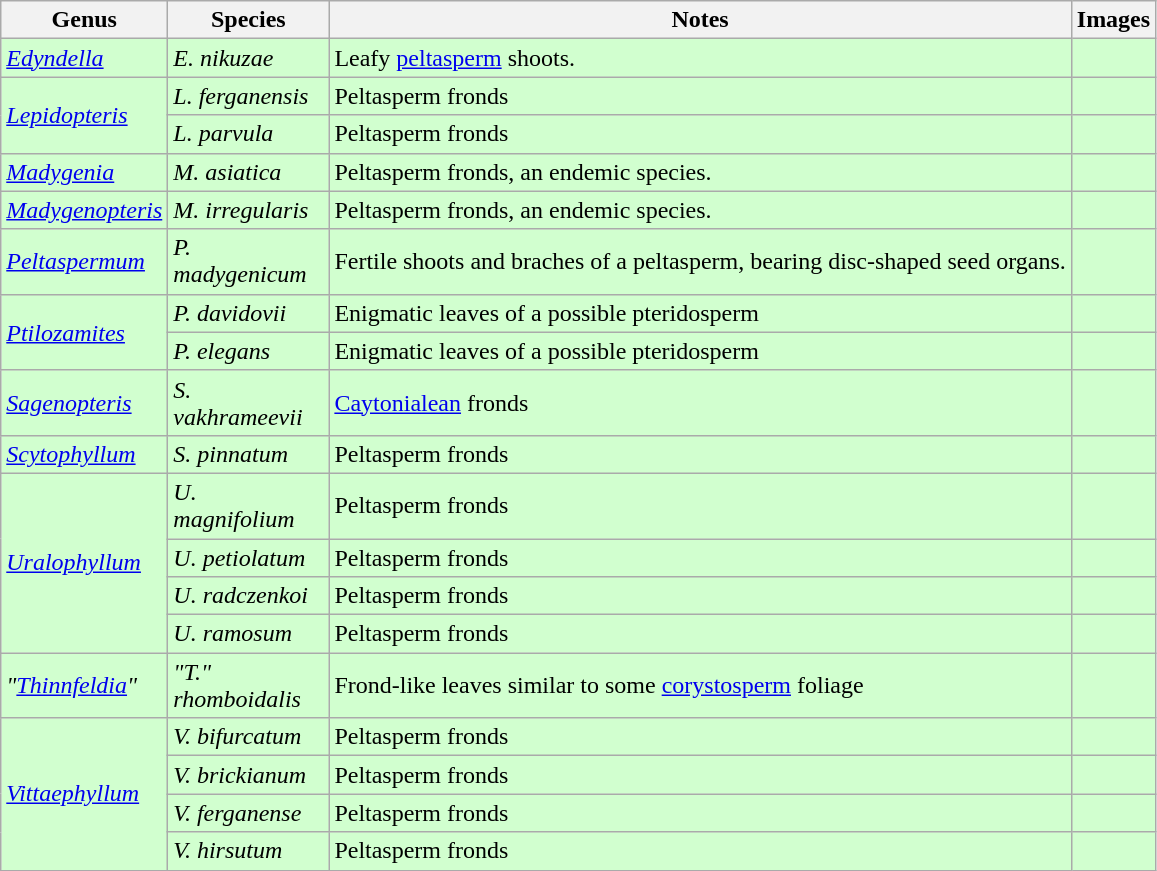<table class="wikitable sortable">
<tr>
<th>Genus</th>
<th width="100px">Species</th>
<th>Notes</th>
<th>Images</th>
</tr>
<tr>
<td style="background:#D1FFCF;"><em><a href='#'>Edyndella</a></em></td>
<td style="background:#D1FFCF;"><em>E. nikuzae</em></td>
<td style="background:#D1FFCF;">Leafy <a href='#'>peltasperm</a> shoots.</td>
<td style="background:#D1FFCF;"></td>
</tr>
<tr>
<td rowspan="2" style="background:#D1FFCF;"><em><a href='#'>Lepidopteris</a></em></td>
<td style="background:#D1FFCF;"><em>L. ferganensis</em></td>
<td style="background:#D1FFCF;">Peltasperm fronds</td>
<td style="background:#D1FFCF;"></td>
</tr>
<tr>
<td style="background:#D1FFCF;"><em>L. parvula</em></td>
<td style="background:#D1FFCF;">Peltasperm fronds</td>
<td style="background:#D1FFCF;"></td>
</tr>
<tr>
<td style="background:#D1FFCF;"><em><a href='#'>Madygenia</a></em></td>
<td style="background:#D1FFCF;"><em>M. asiatica</em></td>
<td style="background:#D1FFCF;">Peltasperm fronds, an endemic species.</td>
<td style="background:#D1FFCF;"></td>
</tr>
<tr>
<td style="background:#D1FFCF;"><em><a href='#'>Madygenopteris</a></em></td>
<td style="background:#D1FFCF;"><em>M. irregularis</em></td>
<td style="background:#D1FFCF;">Peltasperm fronds, an endemic species.</td>
<td style="background:#D1FFCF;"></td>
</tr>
<tr>
<td style="background:#D1FFCF;"><em><a href='#'>Peltaspermum</a></em></td>
<td style="background:#D1FFCF;"><em>P. madygenicum</em></td>
<td style="background:#D1FFCF;">Fertile shoots and braches of a peltasperm, bearing disc-shaped seed organs.</td>
<td style="background:#D1FFCF;"></td>
</tr>
<tr>
<td style="background:#D1FFCF;" rowspan="2"><em><a href='#'>Ptilozamites</a></em></td>
<td style="background:#D1FFCF;"><em>P. davidovii</em></td>
<td style="background:#D1FFCF;">Enigmatic leaves of a possible pteridosperm</td>
<td style="background:#D1FFCF;"></td>
</tr>
<tr>
<td style="background:#D1FFCF;"><em>P. elegans</em></td>
<td style="background:#D1FFCF;">Enigmatic leaves of a possible pteridosperm</td>
<td style="background:#D1FFCF;"></td>
</tr>
<tr>
<td style="background:#D1FFCF;"><em><a href='#'>Sagenopteris</a></em></td>
<td style="background:#D1FFCF;"><em>S. vakhrameevii</em></td>
<td style="background:#D1FFCF;"><a href='#'>Caytonialean</a> fronds</td>
<td style="background:#D1FFCF;"></td>
</tr>
<tr>
<td style="background:#D1FFCF;"><em><a href='#'>Scytophyllum</a></em></td>
<td style="background:#D1FFCF;"><em>S. pinnatum</em></td>
<td style="background:#D1FFCF;">Peltasperm fronds</td>
<td style="background:#D1FFCF;"></td>
</tr>
<tr>
<td rowspan="4" style="background:#D1FFCF;"><em><a href='#'>Uralophyllum</a></em></td>
<td style="background:#D1FFCF;"><em>U. magnifolium</em></td>
<td style="background:#D1FFCF;">Peltasperm fronds</td>
<td style="background:#D1FFCF;"></td>
</tr>
<tr>
<td style="background:#D1FFCF;"><em>U. petiolatum</em></td>
<td style="background:#D1FFCF;">Peltasperm fronds</td>
<td style="background:#D1FFCF;"></td>
</tr>
<tr>
<td style="background:#D1FFCF;"><em>U. radczenkoi</em></td>
<td style="background:#D1FFCF;">Peltasperm fronds</td>
<td style="background:#D1FFCF;"></td>
</tr>
<tr>
<td style="background:#D1FFCF;"><em>U. ramosum</em></td>
<td style="background:#D1FFCF;">Peltasperm fronds</td>
<td style="background:#D1FFCF;"></td>
</tr>
<tr>
<td style="background:#D1FFCF;"><em>"<a href='#'>Thinnfeldia</a>"</em></td>
<td style="background:#D1FFCF;"><em>"T." rhomboidalis</em></td>
<td style="background:#D1FFCF;">Frond-like leaves similar to some <a href='#'>corystosperm</a> foliage</td>
<td style="background:#D1FFCF;"></td>
</tr>
<tr>
<td rowspan="4" style="background:#D1FFCF;"><em><a href='#'>Vittaephyllum</a></em></td>
<td style="background:#D1FFCF;"><em>V. bifurcatum</em></td>
<td style="background:#D1FFCF;">Peltasperm fronds</td>
<td style="background:#D1FFCF;"></td>
</tr>
<tr>
<td style="background:#D1FFCF;"><em>V. brickianum</em></td>
<td style="background:#D1FFCF;">Peltasperm fronds</td>
<td style="background:#D1FFCF;"></td>
</tr>
<tr>
<td style="background:#D1FFCF;"><em>V. ferganense</em></td>
<td style="background:#D1FFCF;">Peltasperm fronds</td>
<td style="background:#D1FFCF;"></td>
</tr>
<tr>
<td style="background:#D1FFCF;"><em>V. hirsutum</em></td>
<td style="background:#D1FFCF;">Peltasperm fronds</td>
<td style="background:#D1FFCF;"></td>
</tr>
</table>
